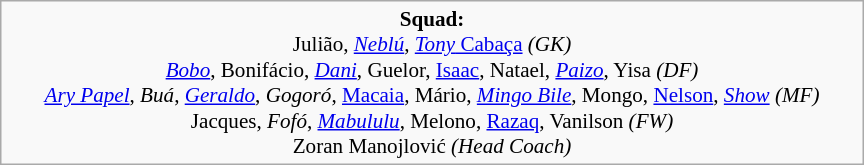<table class="wikitable" style="width:36em; margin:0.5em auto">
<tr>
<td style="font-size:88%" align="center"><strong>Squad:</strong><br>Julião, <em><a href='#'>Neblú</a></em>, <a href='#'><em>Tony</em> Cabaça</a> <em>(GK)</em><br><em><a href='#'>Bobo</a></em>, Bonifácio, <em><a href='#'>Dani</a></em>, Guelor, <a href='#'>Isaac</a>, Natael, <em><a href='#'>Paizo</a></em>, Yisa <em>(DF)</em><br><em><a href='#'>Ary Papel</a></em>, <em>Buá</em>, <em><a href='#'>Geraldo</a></em>, <em>Gogoró</em>, <a href='#'>Macaia</a>, Mário, <em><a href='#'>Mingo Bile</a></em>, Mongo, <a href='#'>Nelson</a>, <em><a href='#'>Show</a></em> <em>(MF)</em><br>Jacques, <em>Fofó</em>, <em><a href='#'>Mabululu</a></em>, Melono, <a href='#'>Razaq</a>, Vanilson <em>(FW)</em><br>Zoran Manojlović <em>(Head Coach)</em></td>
</tr>
</table>
